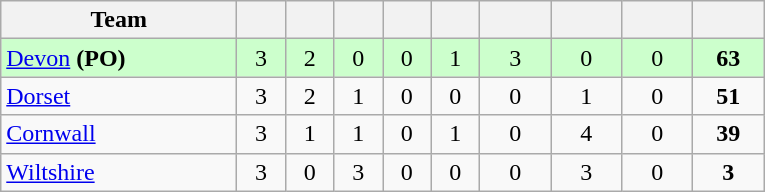<table class="wikitable" style="text-align:center">
<tr>
<th width="150">Team</th>
<th width="25"></th>
<th width="25"></th>
<th width="25"></th>
<th width="25"></th>
<th width="25"></th>
<th width="40"></th>
<th width="40"></th>
<th width="40"></th>
<th width="40"></th>
</tr>
<tr style="background:#cfc">
<td style="text-align:left"><a href='#'>Devon</a> <strong>(PO)</strong></td>
<td>3</td>
<td>2</td>
<td>0</td>
<td>0</td>
<td>1</td>
<td>3</td>
<td>0</td>
<td>0</td>
<td><strong>63</strong></td>
</tr>
<tr>
<td style="text-align:left"><a href='#'>Dorset</a></td>
<td>3</td>
<td>2</td>
<td>1</td>
<td>0</td>
<td>0</td>
<td>0</td>
<td>1</td>
<td>0</td>
<td><strong>51</strong></td>
</tr>
<tr>
<td style="text-align:left"><a href='#'>Cornwall</a></td>
<td>3</td>
<td>1</td>
<td>1</td>
<td>0</td>
<td>1</td>
<td>0</td>
<td>4</td>
<td>0</td>
<td><strong>39</strong></td>
</tr>
<tr>
<td style="text-align:left"><a href='#'>Wiltshire</a></td>
<td>3</td>
<td>0</td>
<td>3</td>
<td>0</td>
<td>0</td>
<td>0</td>
<td>3</td>
<td>0</td>
<td><strong>3</strong></td>
</tr>
</table>
